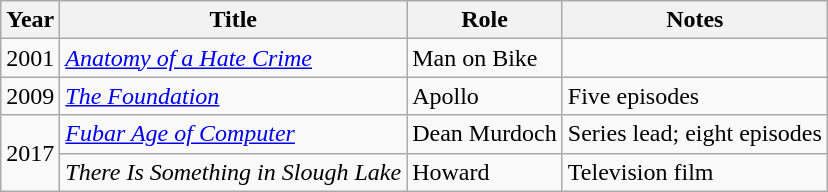<table class="wikitable sortable">
<tr>
<th>Year</th>
<th>Title</th>
<th>Role</th>
<th class="unsortable">Notes</th>
</tr>
<tr>
<td>2001</td>
<td><em><a href='#'>Anatomy of a Hate Crime</a></em></td>
<td>Man on Bike</td>
<td></td>
</tr>
<tr>
<td>2009</td>
<td data-sort-value="Foundation, The"><em><a href='#'>The Foundation</a></em></td>
<td>Apollo</td>
<td>Five episodes</td>
</tr>
<tr>
<td rowspan=2>2017</td>
<td><em><a href='#'>Fubar Age of Computer</a></em></td>
<td>Dean Murdoch</td>
<td>Series lead; eight episodes</td>
</tr>
<tr>
<td><em>There Is Something in Slough Lake</em></td>
<td>Howard</td>
<td>Television film</td>
</tr>
</table>
